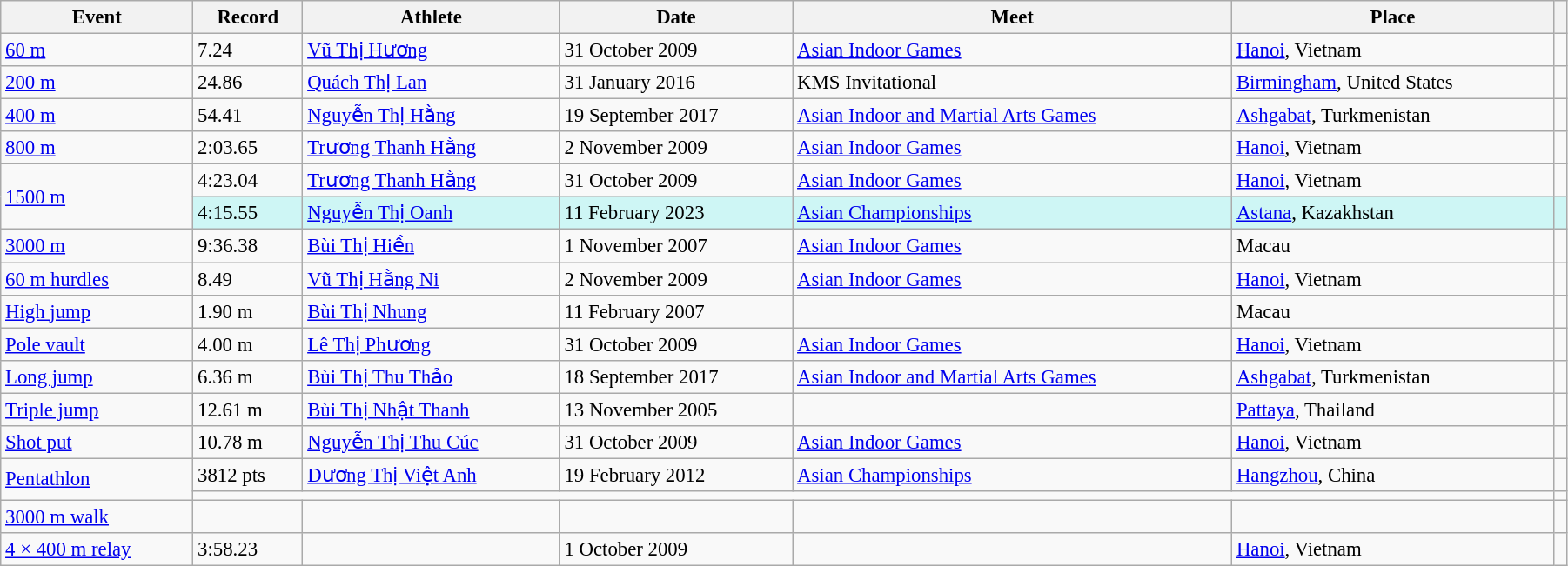<table class="wikitable" style="font-size:95%; width: 95%;">
<tr>
<th>Event</th>
<th>Record</th>
<th>Athlete</th>
<th>Date</th>
<th>Meet</th>
<th>Place</th>
<th></th>
</tr>
<tr>
<td><a href='#'>60 m</a></td>
<td>7.24</td>
<td><a href='#'>Vũ Thị Hương</a></td>
<td>31 October 2009</td>
<td><a href='#'>Asian Indoor Games</a></td>
<td><a href='#'>Hanoi</a>, Vietnam</td>
<td></td>
</tr>
<tr>
<td><a href='#'>200 m</a></td>
<td>24.86</td>
<td><a href='#'>Quách Thị Lan</a></td>
<td>31 January 2016</td>
<td>KMS Invitational</td>
<td><a href='#'>Birmingham</a>, United States</td>
<td></td>
</tr>
<tr>
<td><a href='#'>400 m</a></td>
<td>54.41</td>
<td><a href='#'>Nguyễn Thị Hằng</a></td>
<td>19 September 2017</td>
<td><a href='#'>Asian Indoor and Martial Arts Games</a></td>
<td><a href='#'>Ashgabat</a>, Turkmenistan</td>
<td></td>
</tr>
<tr>
<td><a href='#'>800 m</a></td>
<td>2:03.65</td>
<td><a href='#'>Trương Thanh Hằng</a></td>
<td>2 November 2009</td>
<td><a href='#'>Asian Indoor Games</a></td>
<td><a href='#'>Hanoi</a>, Vietnam</td>
<td></td>
</tr>
<tr>
<td rowspan=2><a href='#'>1500 m</a></td>
<td>4:23.04</td>
<td><a href='#'>Trương Thanh Hằng</a></td>
<td>31 October 2009</td>
<td><a href='#'>Asian Indoor Games</a></td>
<td><a href='#'>Hanoi</a>, Vietnam</td>
<td></td>
</tr>
<tr style="background:#cef6f5;">
<td>4:15.55</td>
<td><a href='#'>Nguyễn Thị Oanh</a></td>
<td>11 February 2023</td>
<td><a href='#'>Asian Championships</a></td>
<td><a href='#'>Astana</a>, Kazakhstan</td>
<td></td>
</tr>
<tr>
<td><a href='#'>3000 m</a></td>
<td>9:36.38 </td>
<td><a href='#'>Bùi Thị Hiền</a></td>
<td>1 November 2007</td>
<td><a href='#'>Asian Indoor Games</a></td>
<td>Macau</td>
<td></td>
</tr>
<tr>
<td><a href='#'>60 m hurdles</a></td>
<td>8.49</td>
<td><a href='#'>Vũ Thị Hằng Ni</a></td>
<td>2 November 2009</td>
<td><a href='#'>Asian Indoor Games</a></td>
<td><a href='#'>Hanoi</a>, Vietnam</td>
<td></td>
</tr>
<tr>
<td><a href='#'>High jump</a></td>
<td>1.90 m</td>
<td><a href='#'>Bùi Thị Nhung</a></td>
<td>11 February 2007</td>
<td></td>
<td>Macau</td>
<td></td>
</tr>
<tr>
<td><a href='#'>Pole vault</a></td>
<td>4.00 m</td>
<td><a href='#'>Lê Thị Phương</a></td>
<td>31 October 2009</td>
<td><a href='#'>Asian Indoor Games</a></td>
<td><a href='#'>Hanoi</a>, Vietnam</td>
<td></td>
</tr>
<tr>
<td><a href='#'>Long jump</a></td>
<td>6.36 m</td>
<td><a href='#'>Bùi Thị Thu Thảo</a></td>
<td>18 September 2017</td>
<td><a href='#'>Asian Indoor and Martial Arts Games</a></td>
<td><a href='#'>Ashgabat</a>, Turkmenistan</td>
<td></td>
</tr>
<tr>
<td><a href='#'>Triple jump</a></td>
<td>12.61 m</td>
<td><a href='#'>Bùi Thị Nhật Thanh</a></td>
<td>13 November 2005</td>
<td></td>
<td><a href='#'>Pattaya</a>, Thailand</td>
<td></td>
</tr>
<tr>
<td><a href='#'>Shot put</a></td>
<td>10.78 m </td>
<td><a href='#'>Nguyễn Thị Thu Cúc</a></td>
<td>31 October 2009</td>
<td><a href='#'>Asian Indoor Games</a></td>
<td><a href='#'>Hanoi</a>, Vietnam</td>
<td></td>
</tr>
<tr>
<td rowspan=2><a href='#'>Pentathlon</a></td>
<td>3812 pts</td>
<td><a href='#'>Dương Thị Việt Anh</a></td>
<td>19 February 2012</td>
<td><a href='#'>Asian Championships</a></td>
<td><a href='#'>Hangzhou</a>, China</td>
<td></td>
</tr>
<tr>
<td colspan=5></td>
<td></td>
</tr>
<tr>
<td><a href='#'>3000 m walk</a></td>
<td></td>
<td></td>
<td></td>
<td></td>
<td></td>
<td></td>
</tr>
<tr>
<td><a href='#'>4 × 400 m relay</a></td>
<td>3:58.23</td>
<td></td>
<td>1 October 2009</td>
<td></td>
<td><a href='#'>Hanoi</a>, Vietnam</td>
<td></td>
</tr>
</table>
